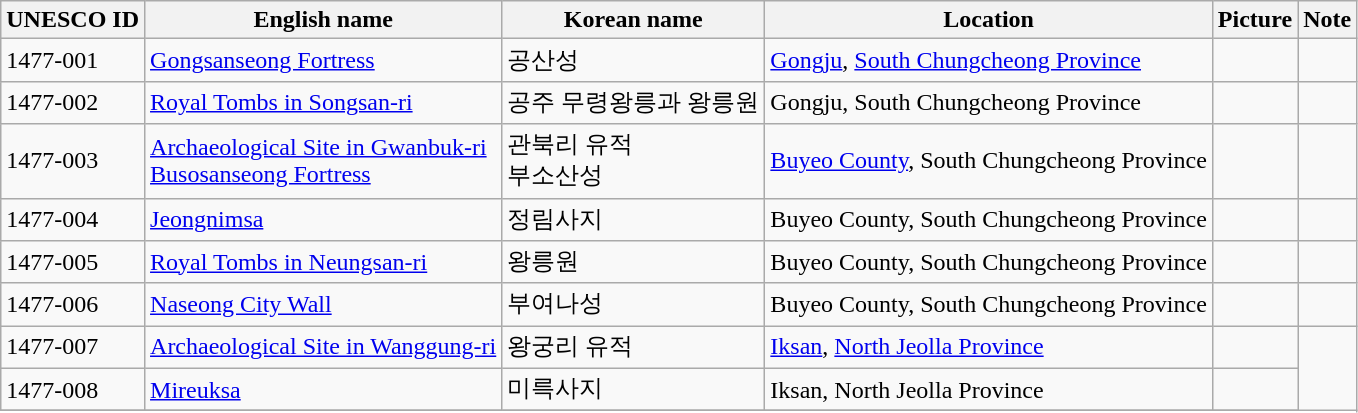<table class="wikitable">
<tr>
<th>UNESCO ID</th>
<th>English name</th>
<th>Korean name</th>
<th>Location</th>
<th>Picture</th>
<th>Note</th>
</tr>
<tr>
<td>1477-001</td>
<td><a href='#'>Gongsanseong Fortress</a></td>
<td>공산성</td>
<td><a href='#'>Gongju</a>, <a href='#'>South Chungcheong Province</a></td>
<td></td>
<td></td>
</tr>
<tr>
<td>1477-002</td>
<td><a href='#'>Royal Tombs in Songsan-ri</a></td>
<td>공주 무령왕릉과 왕릉원</td>
<td>Gongju, South Chungcheong Province</td>
<td></td>
<td></td>
</tr>
<tr>
<td>1477-003</td>
<td><a href='#'>Archaeological Site in Gwanbuk-ri</a><br><a href='#'>Busosanseong Fortress</a></td>
<td>관북리 유적<br>부소산성</td>
<td><a href='#'>Buyeo County</a>, South Chungcheong Province</td>
<td></td>
<td></td>
</tr>
<tr>
<td>1477-004</td>
<td><a href='#'>Jeongnimsa</a></td>
<td>정림사지</td>
<td>Buyeo County, South Chungcheong Province</td>
<td></td>
<td></td>
</tr>
<tr>
<td>1477-005</td>
<td><a href='#'>Royal Tombs in Neungsan-ri</a></td>
<td>왕릉원</td>
<td>Buyeo County, South Chungcheong Province</td>
<td></td>
<td></td>
</tr>
<tr>
<td>1477-006</td>
<td><a href='#'>Naseong City Wall</a></td>
<td>부여나성</td>
<td>Buyeo County, South Chungcheong Province</td>
<td></td>
<td></td>
</tr>
<tr>
<td>1477-007</td>
<td><a href='#'>Archaeological Site in Wanggung-ri</a></td>
<td>왕궁리 유적</td>
<td><a href='#'>Iksan</a>, <a href='#'>North Jeolla Province</a></td>
<td></td>
</tr>
<tr>
<td>1477-008</td>
<td><a href='#'>Mireuksa</a></td>
<td>미륵사지</td>
<td>Iksan, North Jeolla Province</td>
<td></td>
</tr>
<tr>
</tr>
</table>
